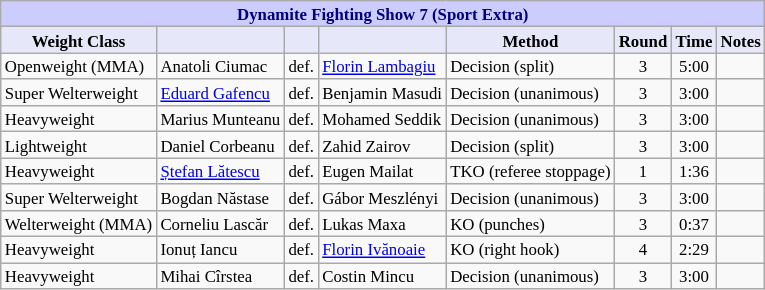<table class="wikitable" style="font-size: 70%;">
<tr>
<th colspan="8" style="background-color: #ccf; color: #000080; text-align: center;"><strong>Dynamite Fighting Show 7 (Sport Extra)</strong></th>
</tr>
<tr>
<th colspan="1" style="background-color: #E6E8FA; color: #000000; text-align: center;">Weight Class</th>
<th colspan="1" style="background-color: #E6E8FA; color: #000000; text-align: center;"></th>
<th colspan="1" style="background-color: #E6E8FA; color: #000000; text-align: center;"></th>
<th colspan="1" style="background-color: #E6E8FA; color: #000000; text-align: center;"></th>
<th colspan="1" style="background-color: #E6E8FA; color: #000000; text-align: center;">Method</th>
<th colspan="1" style="background-color: #E6E8FA; color: #000000; text-align: center;">Round</th>
<th colspan="1" style="background-color: #E6E8FA; color: #000000; text-align: center;">Time</th>
<th colspan="1" style="background-color: #E6E8FA; color: #000000; text-align: center;">Notes</th>
</tr>
<tr>
<td>Openweight (MMA)</td>
<td> Anatoli Ciumac</td>
<td align=center>def.</td>
<td> <a href='#'>Florin Lambagiu</a></td>
<td>Decision (split)</td>
<td align=center>3</td>
<td align=center>5:00</td>
<td></td>
</tr>
<tr>
<td>Super Welterweight</td>
<td> <a href='#'>Eduard Gafencu</a></td>
<td align=center>def.</td>
<td> Benjamin Masudi</td>
<td>Decision (unanimous)</td>
<td align=center>3</td>
<td align=center>3:00</td>
<td></td>
</tr>
<tr>
<td>Heavyweight</td>
<td> Marius Munteanu</td>
<td align=center>def.</td>
<td> Mohamed Seddik</td>
<td>Decision (unanimous)</td>
<td align=center>3</td>
<td align=center>3:00</td>
<td></td>
</tr>
<tr>
<td>Lightweight</td>
<td> Daniel Corbeanu</td>
<td align=center>def.</td>
<td> Zahid Zairov</td>
<td>Decision (split)</td>
<td align=center>3</td>
<td align=center>3:00</td>
<td></td>
</tr>
<tr>
<td>Heavyweight</td>
<td> <a href='#'>Ștefan Lătescu</a></td>
<td align=center>def.</td>
<td> Eugen Mailat</td>
<td>TKO (referee stoppage)</td>
<td align=center>1</td>
<td align=center>1:36</td>
<td></td>
</tr>
<tr>
<td>Super Welterweight</td>
<td> Bogdan Năstase</td>
<td align=center>def.</td>
<td> Gábor Meszlényi</td>
<td>Decision (unanimous)</td>
<td align=center>3</td>
<td align=center>3:00</td>
</tr>
<tr>
<td>Welterweight (MMA)</td>
<td> Corneliu Lascăr</td>
<td align=center>def.</td>
<td> Lukas Maxa</td>
<td>KO (punches)</td>
<td align=center>3</td>
<td align=center>0:37</td>
<td></td>
</tr>
<tr>
<td>Heavyweight</td>
<td> Ionuț Iancu</td>
<td align=center>def.</td>
<td> <a href='#'>Florin Ivănoaie</a></td>
<td>KO (right hook)</td>
<td align=center>4</td>
<td align=center>2:29</td>
<td></td>
</tr>
<tr>
<td>Heavyweight</td>
<td> Mihai Cîrstea</td>
<td align=center>def.</td>
<td> Costin Mincu</td>
<td>Decision (unanimous)</td>
<td align=center>3</td>
<td align=center>3:00</td>
<td></td>
</tr>
</table>
